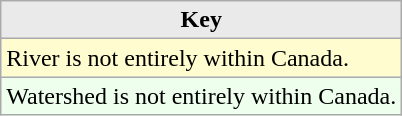<table class="wikitable" border="1">
<tr>
<th style="background:#eaeaea" colspan=6>Key</th>
</tr>
<tr>
<td bgcolor="#fffdd0" style="text-align: left"> River is not entirely within Canada.</td>
</tr>
<tr>
<td bgcolor="#eeffee" style="text-align: left"> Watershed is not entirely within Canada.</td>
</tr>
</table>
